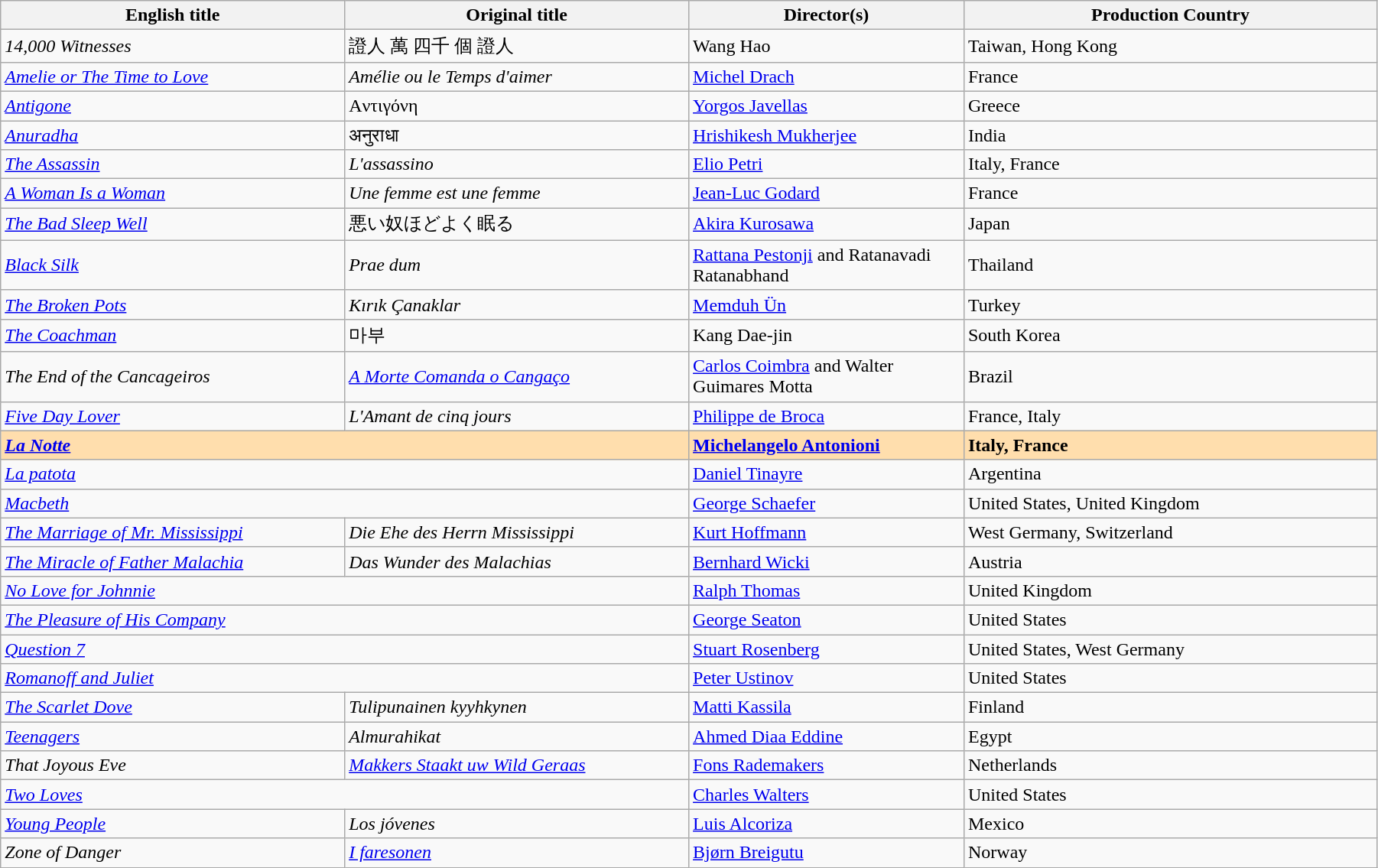<table class="wikitable" width="95%" cellpadding="5">
<tr>
<th width="25%">English title</th>
<th width="25%">Original title</th>
<th width="20%">Director(s)</th>
<th width="30%">Production Country</th>
</tr>
<tr>
<td><em>14,000 Witnesses</em></td>
<td>證人 萬 四千 個 證人</td>
<td>Wang Hao</td>
<td>Taiwan, Hong Kong</td>
</tr>
<tr>
<td><em><a href='#'>Amelie or The Time to Love</a></em></td>
<td><em>Amélie ou le Temps d'aimer</em></td>
<td><a href='#'>Michel Drach</a></td>
<td>France</td>
</tr>
<tr>
<td><em><a href='#'>Antigone</a></em></td>
<td>Aντιγόνη</td>
<td><a href='#'>Yorgos Javellas</a></td>
<td>Greece</td>
</tr>
<tr>
<td><em><a href='#'>Anuradha</a></em></td>
<td>अनुराधा</td>
<td><a href='#'>Hrishikesh Mukherjee</a></td>
<td>India</td>
</tr>
<tr>
<td><em><a href='#'>The Assassin</a></em></td>
<td><em>L'assassino</em></td>
<td><a href='#'>Elio Petri</a></td>
<td>Italy, France</td>
</tr>
<tr>
<td><em><a href='#'>A Woman Is a Woman</a></em></td>
<td><em>Une femme est une femme</em></td>
<td><a href='#'>Jean-Luc Godard</a></td>
<td>France</td>
</tr>
<tr>
<td><em><a href='#'>The Bad Sleep Well</a></em></td>
<td>悪い奴ほどよく眠る</td>
<td><a href='#'>Akira Kurosawa</a></td>
<td>Japan</td>
</tr>
<tr>
<td><em><a href='#'>Black Silk</a></em></td>
<td><em>Prae dum</em></td>
<td><a href='#'>Rattana Pestonji</a> and Ratanavadi Ratanabhand</td>
<td>Thailand</td>
</tr>
<tr>
<td><em><a href='#'>The Broken Pots</a></em></td>
<td><em>Kırık Çanaklar</em></td>
<td><a href='#'>Memduh Ün</a></td>
<td>Turkey</td>
</tr>
<tr>
<td><em><a href='#'>The Coachman</a></em></td>
<td>마부</td>
<td>Kang Dae-jin</td>
<td>South Korea</td>
</tr>
<tr>
<td><em>The End of the Cancageiros</em></td>
<td><em><a href='#'>A Morte Comanda o Cangaço</a></em></td>
<td><a href='#'>Carlos Coimbra</a> and Walter Guimares Motta</td>
<td>Brazil</td>
</tr>
<tr>
<td><em><a href='#'>Five Day Lover</a></em></td>
<td><em>L'Amant de cinq jours</em></td>
<td><a href='#'>Philippe de Broca</a></td>
<td>France, Italy</td>
</tr>
<tr style="background:#FFDEAD;">
<td colspan="2"><strong><em><a href='#'>La Notte</a></em></strong></td>
<td><strong><a href='#'>Michelangelo Antonioni</a></strong></td>
<td><strong>Italy, France</strong></td>
</tr>
<tr>
<td colspan="2"><em><a href='#'>La patota</a></em></td>
<td><a href='#'>Daniel Tinayre</a></td>
<td>Argentina</td>
</tr>
<tr>
<td colspan="2"><em><a href='#'>Macbeth</a></em></td>
<td><a href='#'>George Schaefer</a></td>
<td>United States, United Kingdom</td>
</tr>
<tr>
<td><em><a href='#'>The Marriage of Mr. Mississippi</a></em></td>
<td><em>Die Ehe des Herrn Mississippi</em></td>
<td><a href='#'>Kurt Hoffmann</a></td>
<td>West Germany, Switzerland</td>
</tr>
<tr>
<td><em><a href='#'>The Miracle of Father Malachia</a></em></td>
<td><em>Das Wunder des Malachias</em></td>
<td><a href='#'>Bernhard Wicki</a></td>
<td>Austria</td>
</tr>
<tr>
<td colspan="2"><em><a href='#'>No Love for Johnnie</a></em></td>
<td><a href='#'>Ralph Thomas</a></td>
<td>United Kingdom</td>
</tr>
<tr>
<td colspan="2"><em><a href='#'>The Pleasure of His Company</a></em></td>
<td><a href='#'>George Seaton</a></td>
<td>United States</td>
</tr>
<tr>
<td colspan="2"><em><a href='#'>Question 7</a></em></td>
<td><a href='#'>Stuart Rosenberg</a></td>
<td>United States, West Germany</td>
</tr>
<tr>
<td colspan="2"><em><a href='#'>Romanoff and Juliet</a></em></td>
<td><a href='#'>Peter Ustinov</a></td>
<td>United States</td>
</tr>
<tr>
<td><em><a href='#'>The Scarlet Dove</a></em></td>
<td><em>Tulipunainen kyyhkynen</em></td>
<td><a href='#'>Matti Kassila</a></td>
<td>Finland</td>
</tr>
<tr>
<td><em><a href='#'>Teenagers</a></em></td>
<td><em>Almurahikat</em></td>
<td><a href='#'>Ahmed Diaa Eddine</a></td>
<td>Egypt</td>
</tr>
<tr>
<td><em>That Joyous Eve</em></td>
<td><em><a href='#'>Makkers Staakt uw Wild Geraas</a></em></td>
<td><a href='#'>Fons Rademakers</a></td>
<td>Netherlands</td>
</tr>
<tr>
<td colspan="2"><em><a href='#'>Two Loves</a></em></td>
<td><a href='#'>Charles Walters</a></td>
<td>United States</td>
</tr>
<tr>
<td><em><a href='#'>Young People</a></em></td>
<td><em>Los jóvenes</em></td>
<td><a href='#'>Luis Alcoriza</a></td>
<td>Mexico</td>
</tr>
<tr>
<td><em>Zone of Danger</em></td>
<td><em><a href='#'>I faresonen</a></em></td>
<td><a href='#'>Bjørn Breigutu</a></td>
<td>Norway</td>
</tr>
</table>
